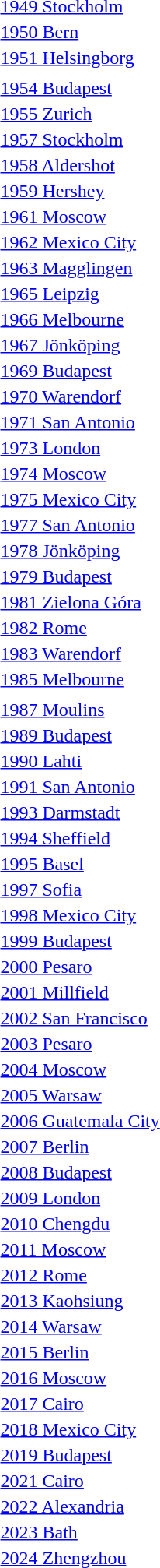<table>
<tr>
<td><a href='#'>1949 Stockholm</a></td>
<td></td>
<td></td>
<td></td>
</tr>
<tr>
<td><a href='#'>1950 Bern</a></td>
<td></td>
<td></td>
<td></td>
</tr>
<tr>
<td><a href='#'>1951 Helsingborg</a></td>
<td></td>
<td></td>
<td></td>
</tr>
<tr>
<td></td>
<td></td>
<td></td>
<td></td>
</tr>
<tr>
<td><a href='#'>1954 Budapest</a></td>
<td></td>
<td></td>
<td></td>
</tr>
<tr>
<td><a href='#'>1955 Zurich</a></td>
<td></td>
<td></td>
<td></td>
</tr>
<tr>
<td><a href='#'>1957 Stockholm</a></td>
<td></td>
<td></td>
<td></td>
</tr>
<tr>
<td><a href='#'>1958 Aldershot</a></td>
<td></td>
<td></td>
<td></td>
</tr>
<tr>
<td><a href='#'>1959 Hershey</a></td>
<td></td>
<td></td>
<td></td>
</tr>
<tr>
<td><a href='#'>1961 Moscow</a></td>
<td></td>
<td></td>
<td></td>
</tr>
<tr>
<td><a href='#'>1962 Mexico City</a></td>
<td></td>
<td></td>
<td></td>
</tr>
<tr>
<td><a href='#'>1963 Magglingen</a></td>
<td></td>
<td></td>
<td></td>
</tr>
<tr>
<td><a href='#'>1965 Leipzig</a></td>
<td></td>
<td></td>
<td></td>
</tr>
<tr>
<td><a href='#'>1966 Melbourne</a></td>
<td></td>
<td></td>
<td></td>
</tr>
<tr>
<td><a href='#'>1967 Jönköping</a></td>
<td></td>
<td></td>
<td></td>
</tr>
<tr>
<td><a href='#'>1969 Budapest</a></td>
<td></td>
<td></td>
<td></td>
</tr>
<tr>
<td><a href='#'>1970 Warendorf</a></td>
<td></td>
<td></td>
<td></td>
</tr>
<tr>
<td><a href='#'>1971 San Antonio</a></td>
<td></td>
<td></td>
<td></td>
</tr>
<tr>
<td><a href='#'>1973 London</a></td>
<td></td>
<td></td>
<td></td>
</tr>
<tr>
<td><a href='#'>1974 Moscow</a></td>
<td></td>
<td></td>
<td></td>
</tr>
<tr>
<td><a href='#'>1975 Mexico City</a></td>
<td></td>
<td></td>
<td></td>
</tr>
<tr>
<td><a href='#'>1977 San Antonio</a></td>
<td></td>
<td></td>
<td></td>
</tr>
<tr>
<td><a href='#'>1978 Jönköping</a></td>
<td></td>
<td></td>
<td></td>
</tr>
<tr>
<td><a href='#'>1979 Budapest</a></td>
<td></td>
<td></td>
<td></td>
</tr>
<tr>
<td><a href='#'>1981 Zielona Góra</a></td>
<td></td>
<td></td>
<td></td>
</tr>
<tr>
<td><a href='#'>1982 Rome</a></td>
<td></td>
<td></td>
<td></td>
</tr>
<tr>
<td><a href='#'>1983 Warendorf</a></td>
<td></td>
<td></td>
<td></td>
</tr>
<tr>
<td><a href='#'>1985 Melbourne</a></td>
<td></td>
<td></td>
<td></td>
</tr>
<tr>
<td></td>
<td></td>
<td></td>
<td></td>
</tr>
<tr>
<td><a href='#'>1987 Moulins</a></td>
<td></td>
<td></td>
<td></td>
</tr>
<tr>
<td><a href='#'>1989 Budapest</a></td>
<td></td>
<td></td>
<td></td>
</tr>
<tr>
<td><a href='#'>1990 Lahti</a></td>
<td></td>
<td></td>
<td></td>
</tr>
<tr>
<td><a href='#'>1991 San Antonio</a></td>
<td></td>
<td></td>
<td></td>
</tr>
<tr>
<td><a href='#'>1993 Darmstadt</a></td>
<td></td>
<td></td>
<td></td>
</tr>
<tr>
<td><a href='#'>1994 Sheffield</a></td>
<td></td>
<td></td>
<td></td>
</tr>
<tr>
<td><a href='#'>1995 Basel</a></td>
<td></td>
<td></td>
<td></td>
</tr>
<tr>
<td><a href='#'>1997 Sofia</a></td>
<td></td>
<td></td>
<td></td>
</tr>
<tr>
<td><a href='#'>1998 Mexico City</a></td>
<td></td>
<td></td>
<td></td>
</tr>
<tr>
<td><a href='#'>1999 Budapest</a></td>
<td></td>
<td></td>
<td></td>
</tr>
<tr>
<td><a href='#'>2000 Pesaro</a></td>
<td></td>
<td></td>
<td></td>
</tr>
<tr>
<td><a href='#'>2001 Millfield</a></td>
<td></td>
<td></td>
<td></td>
</tr>
<tr>
<td><a href='#'>2002 San Francisco</a></td>
<td></td>
<td></td>
<td></td>
</tr>
<tr>
<td><a href='#'>2003 Pesaro</a></td>
<td></td>
<td></td>
<td></td>
</tr>
<tr>
<td><a href='#'>2004 Moscow</a></td>
<td></td>
<td></td>
<td></td>
</tr>
<tr>
<td><a href='#'>2005 Warsaw</a></td>
<td></td>
<td></td>
<td></td>
</tr>
<tr>
<td><a href='#'>2006 Guatemala City</a></td>
<td></td>
<td></td>
<td></td>
</tr>
<tr>
<td><a href='#'>2007 Berlin</a></td>
<td></td>
<td></td>
<td></td>
</tr>
<tr>
<td><a href='#'>2008 Budapest</a></td>
<td></td>
<td></td>
<td></td>
</tr>
<tr>
<td><a href='#'>2009 London</a></td>
<td></td>
<td></td>
<td></td>
</tr>
<tr>
<td><a href='#'>2010 Chengdu</a></td>
<td></td>
<td></td>
<td></td>
</tr>
<tr>
<td><a href='#'>2011 Moscow</a></td>
<td></td>
<td></td>
<td></td>
</tr>
<tr>
<td><a href='#'>2012 Rome</a></td>
<td></td>
<td></td>
<td></td>
</tr>
<tr>
<td><a href='#'>2013 Kaohsiung</a></td>
<td></td>
<td></td>
<td></td>
</tr>
<tr>
<td><a href='#'>2014 Warsaw</a></td>
<td></td>
<td></td>
<td></td>
</tr>
<tr>
<td><a href='#'>2015 Berlin</a></td>
<td></td>
<td></td>
<td></td>
</tr>
<tr>
<td><a href='#'>2016 Moscow</a></td>
<td></td>
<td></td>
<td></td>
</tr>
<tr>
<td><a href='#'>2017 Cairo</a></td>
<td></td>
<td></td>
<td></td>
</tr>
<tr>
<td><a href='#'>2018 Mexico City</a></td>
<td></td>
<td></td>
<td></td>
</tr>
<tr>
<td><a href='#'>2019 Budapest</a></td>
<td></td>
<td></td>
<td></td>
</tr>
<tr>
<td><a href='#'>2021 Cairo</a></td>
<td></td>
<td></td>
<td></td>
</tr>
<tr>
<td><a href='#'>2022 Alexandria</a></td>
<td></td>
<td></td>
<td></td>
</tr>
<tr>
<td><a href='#'>2023 Bath</a></td>
<td></td>
<td></td>
<td></td>
</tr>
<tr>
<td><a href='#'>2024 Zhengzhou</a></td>
<td></td>
<td></td>
<td></td>
</tr>
</table>
